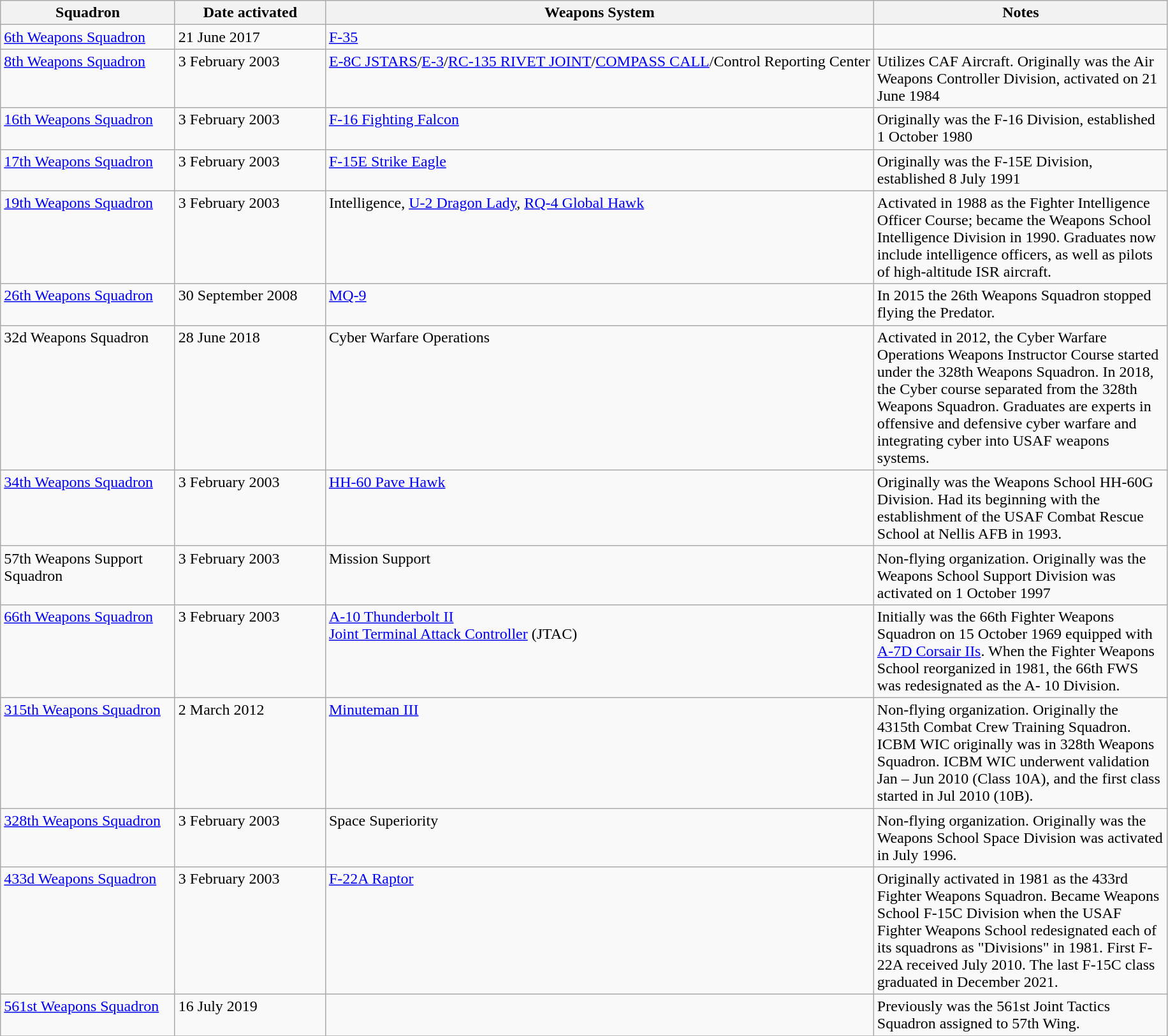<table class="wikitable">
<tr>
<th scope="col" width="175">Squadron</th>
<th scope="col" width="150">Date activated</th>
<th>Weapons System</th>
<th scope="col" width="300">Notes</th>
</tr>
<tr valign="top">
<td><a href='#'>6th Weapons Squadron</a></td>
<td>21 June 2017</td>
<td><a href='#'>F-35</a></td>
<td></td>
</tr>
<tr valign="top">
<td><a href='#'>8th Weapons Squadron</a></td>
<td>3 February 2003</td>
<td><a href='#'>E-8C JSTARS</a>/<a href='#'>E-3</a>/<a href='#'>RC-135 RIVET JOINT</a>/<a href='#'>COMPASS CALL</a>/Control Reporting Center</td>
<td>Utilizes CAF Aircraft.  Originally was the Air Weapons Controller Division, activated on 21 June 1984</td>
</tr>
<tr valign="top">
<td><a href='#'>16th Weapons Squadron</a></td>
<td>3 February 2003</td>
<td><a href='#'>F-16 Fighting Falcon</a></td>
<td>Originally was the F-16 Division, established 1 October 1980</td>
</tr>
<tr valign="top">
<td><a href='#'>17th Weapons Squadron</a></td>
<td>3 February 2003</td>
<td><a href='#'>F-15E Strike Eagle</a></td>
<td>Originally was the F-15E Division, established 8 July 1991</td>
</tr>
<tr valign="top">
<td><a href='#'>19th Weapons Squadron</a></td>
<td>3 February 2003</td>
<td>Intelligence, <a href='#'>U-2 Dragon Lady</a>, <a href='#'>RQ-4 Global Hawk</a></td>
<td>Activated in 1988 as the Fighter Intelligence Officer Course; became the Weapons School Intelligence Division in 1990.  Graduates now include intelligence officers, as well as pilots of high-altitude ISR aircraft.</td>
</tr>
<tr valign="top">
<td><a href='#'>26th Weapons Squadron</a></td>
<td>30 September 2008</td>
<td><a href='#'>MQ-9</a></td>
<td>In 2015 the 26th Weapons Squadron stopped flying the Predator.</td>
</tr>
<tr valign="top">
<td>32d Weapons Squadron</td>
<td>28 June 2018</td>
<td>Cyber Warfare Operations</td>
<td>Activated in 2012, the Cyber Warfare Operations Weapons Instructor Course started under the 328th Weapons Squadron. In 2018, the Cyber course separated from the 328th Weapons Squadron.  Graduates are experts in offensive and defensive cyber warfare and integrating cyber into USAF weapons systems.</td>
</tr>
<tr valign="top">
<td><a href='#'>34th Weapons Squadron</a></td>
<td>3 February 2003</td>
<td><a href='#'>HH-60 Pave Hawk</a></td>
<td>Originally was the Weapons School HH-60G Division.  Had its beginning with the establishment of the USAF Combat Rescue School at Nellis AFB in 1993.</td>
</tr>
<tr valign="top">
<td>57th Weapons Support Squadron</td>
<td>3 February 2003</td>
<td>Mission Support</td>
<td>Non-flying organization.  Originally was the Weapons School Support Division was activated on 1 October 1997</td>
</tr>
<tr valign="top">
<td><a href='#'>66th Weapons Squadron</a></td>
<td>3 February 2003</td>
<td><a href='#'>A-10 Thunderbolt II</a><br><a href='#'>Joint Terminal Attack Controller</a> (JTAC)</td>
<td>Initially was the 66th Fighter Weapons Squadron on 15 October 1969 equipped with <a href='#'>A-7D Corsair IIs</a>.  When the Fighter Weapons School reorganized in 1981, the 66th FWS was redesignated as the A- 10 Division.</td>
</tr>
<tr valign="top">
<td><a href='#'>315th Weapons Squadron</a></td>
<td>2 March 2012</td>
<td><a href='#'>Minuteman III</a></td>
<td>Non-flying organization.  Originally the 4315th Combat Crew Training Squadron.  ICBM WIC originally was in 328th Weapons Squadron.  ICBM WIC underwent validation Jan – Jun 2010 (Class 10A), and the first class started in Jul 2010 (10B).</td>
</tr>
<tr valign="top">
<td><a href='#'>328th Weapons Squadron</a></td>
<td>3 February 2003</td>
<td>Space Superiority</td>
<td>Non-flying organization.  Originally was the Weapons School Space Division was activated in July 1996.</td>
</tr>
<tr valign="top">
<td><a href='#'>433d Weapons Squadron</a></td>
<td>3 February 2003</td>
<td><a href='#'>F-22A Raptor</a></td>
<td>Originally activated in 1981 as the 433rd Fighter Weapons Squadron.  Became Weapons School F-15C Division when the USAF Fighter Weapons School redesignated each of its squadrons as "Divisions" in 1981. First F-22A received July 2010.  The last F-15C class graduated in December 2021.</td>
</tr>
<tr valign="top">
<td><a href='#'>561st Weapons Squadron</a></td>
<td>16 July 2019</td>
<td></td>
<td>Previously was the 561st Joint Tactics Squadron assigned to 57th Wing.</td>
</tr>
<tr>
</tr>
<tr>
</tr>
</table>
